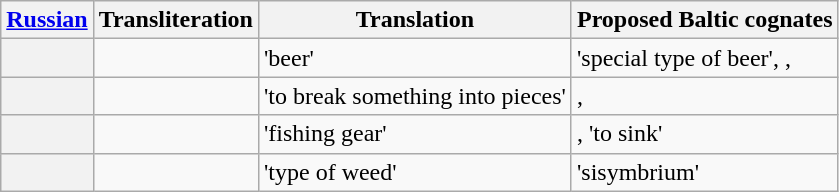<table class="wikitable" style="text-align:left">
<tr>
<th><a href='#'>Russian</a></th>
<th>Transliteration</th>
<th>Translation</th>
<th>Proposed Baltic cognates</th>
</tr>
<tr>
<th></th>
<td></td>
<td>'beer'</td>
<td> 'special type of beer', , </td>
</tr>
<tr>
<th></th>
<td></td>
<td>'to break something into pieces'</td>
<td>, </td>
</tr>
<tr>
<th></th>
<td></td>
<td>'fishing gear'</td>
<td>,  'to sink'</td>
</tr>
<tr>
<th></th>
<td></td>
<td>'type of weed'</td>
<td> 'sisymbrium'</td>
</tr>
</table>
